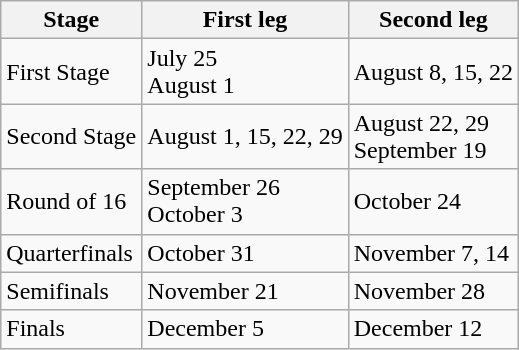<table class="wikitable">
<tr>
<th>Stage</th>
<th>First leg</th>
<th>Second leg</th>
</tr>
<tr>
<td>First Stage</td>
<td>July 25<br>August 1</td>
<td>August 8, 15, 22</td>
</tr>
<tr>
<td>Second Stage</td>
<td>August 1, 15, 22, 29</td>
<td>August 22, 29<br>September 19</td>
</tr>
<tr>
<td>Round of 16</td>
<td>September 26<br>October 3</td>
<td>October 24</td>
</tr>
<tr>
<td>Quarterfinals</td>
<td>October 31</td>
<td>November 7, 14</td>
</tr>
<tr>
<td>Semifinals</td>
<td>November 21</td>
<td>November 28</td>
</tr>
<tr>
<td>Finals</td>
<td>December 5</td>
<td>December 12</td>
</tr>
</table>
